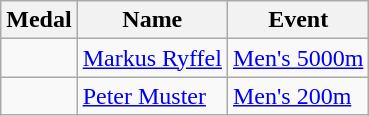<table class="wikitable sortable" style="font-size:100%">
<tr>
<th>Medal</th>
<th>Name</th>
<th>Event</th>
</tr>
<tr>
<td align=center></td>
<td><a href='#'>Markus Ryffel</a></td>
<td><a href='#'>Men's 5000m</a></td>
</tr>
<tr>
<td align=center></td>
<td><a href='#'>Peter Muster</a></td>
<td><a href='#'>Men's 200m</a></td>
</tr>
</table>
